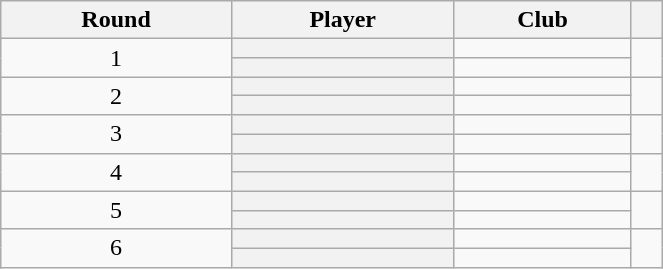<table class="wikitable plainrowheaders sortable" style="text-align:center; width:35%">
<tr>
<th>Round</th>
<th>Player</th>
<th>Club</th>
<th class=unsortable></th>
</tr>
<tr>
<td rowspan=2>1</td>
<th scope=row></th>
<td align=left></td>
<td rowspan=2></td>
</tr>
<tr>
<th scope=row></th>
<td align=left></td>
</tr>
<tr>
<td rowspan=2>2</td>
<th scope=row></th>
<td align=left></td>
<td rowspan=2></td>
</tr>
<tr>
<th scope=row></th>
<td align=left></td>
</tr>
<tr>
<td rowspan=2>3</td>
<th scope=row></th>
<td align=left></td>
<td rowspan=2></td>
</tr>
<tr>
<th scope=row></th>
<td align=left></td>
</tr>
<tr>
<td rowspan=2>4</td>
<th scope=row></th>
<td align=left></td>
<td rowspan=2></td>
</tr>
<tr>
<th scope=row></th>
<td align=left></td>
</tr>
<tr>
<td rowspan=2>5</td>
<th scope=row></th>
<td align=left></td>
<td rowspan=2></td>
</tr>
<tr>
<th scope=row></th>
<td align=left></td>
</tr>
<tr>
<td rowspan=2>6</td>
<th scope=row><strong></strong></th>
<td align=left></td>
<td rowspan=2></td>
</tr>
<tr>
<th scope=row></th>
<td align=left></td>
</tr>
</table>
